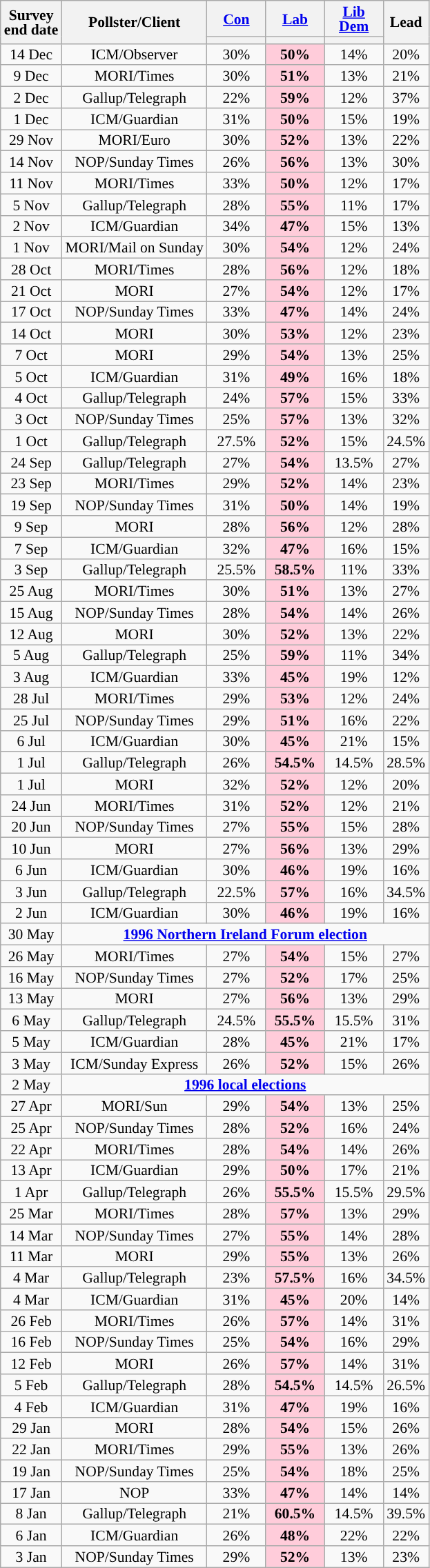<table class="wikitable sortable mw-datatable" style="text-align:center;font-size:90%;line-height:14px;">
<tr>
<th rowspan="2">Survey<br>end date</th>
<th rowspan="2">Pollster/Client</th>
<th class="unsortable" style="width:50px;"><a href='#'>Con</a></th>
<th class="unsortable" style="width:50px;"><a href='#'>Lab</a></th>
<th class="unsortable" style="width:50px;"><a href='#'>Lib Dem</a></th>
<th rowspan="2">Lead</th>
</tr>
<tr>
<th style="background:"></th>
<th style="background:"></th>
<th style="background:"></th>
</tr>
<tr>
<td>14 Dec</td>
<td>ICM/Observer</td>
<td>30%</td>
<td style="background:#FFCCDA;"><strong>50%</strong></td>
<td>14%</td>
<td style="background:">20%</td>
</tr>
<tr>
<td>9 Dec</td>
<td>MORI/Times</td>
<td>30%</td>
<td style="background:#FFCCDA;"><strong>51%</strong></td>
<td>13%</td>
<td style="background:">21%</td>
</tr>
<tr>
<td>2 Dec</td>
<td>Gallup/Telegraph</td>
<td>22%</td>
<td style="background:#FFCCDA;"><strong>59%</strong></td>
<td>12%</td>
<td style="background:">37%</td>
</tr>
<tr>
<td>1 Dec</td>
<td>ICM/Guardian</td>
<td>31%</td>
<td style="background:#FFCCDA;"><strong>50%</strong></td>
<td>15%</td>
<td style="background:">19%</td>
</tr>
<tr>
<td>29 Nov</td>
<td>MORI/Euro</td>
<td>30%</td>
<td style="background:#FFCCDA;"><strong>52%</strong></td>
<td>13%</td>
<td style="background:">22%</td>
</tr>
<tr>
<td>14 Nov</td>
<td>NOP/Sunday Times</td>
<td>26%</td>
<td style="background:#FFCCDA;"><strong>56%</strong></td>
<td>13%</td>
<td style="background:">30%</td>
</tr>
<tr>
<td>11 Nov</td>
<td>MORI/Times</td>
<td>33%</td>
<td style="background:#FFCCDA;"><strong>50%</strong></td>
<td>12%</td>
<td style="background:">17%</td>
</tr>
<tr>
<td>5 Nov</td>
<td>Gallup/Telegraph</td>
<td>28%</td>
<td style="background:#FFCCDA;"><strong>55%</strong></td>
<td>11%</td>
<td style="background:">17%</td>
</tr>
<tr>
<td>2 Nov</td>
<td>ICM/Guardian</td>
<td>34%</td>
<td style="background:#FFCCDA;"><strong>47%</strong></td>
<td>15%</td>
<td style="background:">13%</td>
</tr>
<tr>
<td>1 Nov</td>
<td>MORI/Mail on Sunday</td>
<td>30%</td>
<td style="background:#FFCCDA;"><strong>54%</strong></td>
<td>12%</td>
<td style="background:">24%</td>
</tr>
<tr>
<td>28 Oct</td>
<td>MORI/Times</td>
<td>28%</td>
<td style="background:#FFCCDA;"><strong>56%</strong></td>
<td>12%</td>
<td style="background:">18%</td>
</tr>
<tr>
<td>21 Oct</td>
<td>MORI</td>
<td>27%</td>
<td style="background:#FFCCDA;"><strong>54%</strong></td>
<td>12%</td>
<td style="background:">17%</td>
</tr>
<tr>
<td>17 Oct</td>
<td>NOP/Sunday Times</td>
<td>33%</td>
<td style="background:#FFCCDA;"><strong>47%</strong></td>
<td>14%</td>
<td style="background:">24%</td>
</tr>
<tr>
<td>14 Oct</td>
<td>MORI</td>
<td>30%</td>
<td style="background:#FFCCDA;"><strong>53%</strong></td>
<td>12%</td>
<td style="background:">23%</td>
</tr>
<tr>
<td>7 Oct</td>
<td>MORI</td>
<td>29%</td>
<td style="background:#FFCCDA;"><strong>54%</strong></td>
<td>13%</td>
<td style="background:">25%</td>
</tr>
<tr>
<td>5 Oct</td>
<td>ICM/Guardian</td>
<td>31%</td>
<td style="background:#FFCCDA;"><strong>49%</strong></td>
<td>16%</td>
<td style="background:">18%</td>
</tr>
<tr>
<td>4 Oct</td>
<td>Gallup/Telegraph</td>
<td>24%</td>
<td style="background:#FFCCDA;"><strong>57%</strong></td>
<td>15%</td>
<td style="background:">33%</td>
</tr>
<tr>
<td>3 Oct</td>
<td>NOP/Sunday Times</td>
<td>25%</td>
<td style="background:#FFCCDA;"><strong>57%</strong></td>
<td>13%</td>
<td style="background:">32%</td>
</tr>
<tr>
<td>1 Oct</td>
<td>Gallup/Telegraph</td>
<td>27.5%</td>
<td style="background:#FFCCDA;"><strong>52%</strong></td>
<td>15%</td>
<td style="background:">24.5%</td>
</tr>
<tr>
<td>24 Sep</td>
<td>Gallup/Telegraph</td>
<td>27%</td>
<td style="background:#FFCCDA;"><strong>54%</strong></td>
<td>13.5%</td>
<td style="background:">27%</td>
</tr>
<tr>
<td>23 Sep</td>
<td>MORI/Times</td>
<td>29%</td>
<td style="background:#FFCCDA;"><strong>52%</strong></td>
<td>14%</td>
<td style="background:">23%</td>
</tr>
<tr>
<td>19 Sep</td>
<td>NOP/Sunday Times</td>
<td>31%</td>
<td style="background:#FFCCDA;"><strong>50%</strong></td>
<td>14%</td>
<td style="background:">19%</td>
</tr>
<tr>
<td>9 Sep</td>
<td>MORI</td>
<td>28%</td>
<td style="background:#FFCCDA;"><strong>56%</strong></td>
<td>12%</td>
<td style="background:">28%</td>
</tr>
<tr>
<td>7 Sep</td>
<td>ICM/Guardian</td>
<td>32%</td>
<td style="background:#FFCCDA;"><strong>47%</strong></td>
<td>16%</td>
<td style="background:">15%</td>
</tr>
<tr>
<td>3 Sep</td>
<td>Gallup/Telegraph</td>
<td>25.5%</td>
<td style="background:#FFCCDA;"><strong>58.5%</strong></td>
<td>11%</td>
<td style="background:">33%</td>
</tr>
<tr>
<td>25 Aug</td>
<td>MORI/Times</td>
<td>30%</td>
<td style="background:#FFCCDA;"><strong>51%</strong></td>
<td>13%</td>
<td style="background:">27%</td>
</tr>
<tr>
<td>15 Aug</td>
<td>NOP/Sunday Times</td>
<td>28%</td>
<td style="background:#FFCCDA;"><strong>54%</strong></td>
<td>14%</td>
<td style="background:">26%</td>
</tr>
<tr>
<td>12 Aug</td>
<td>MORI</td>
<td>30%</td>
<td style="background:#FFCCDA;"><strong>52%</strong></td>
<td>13%</td>
<td style="background:">22%</td>
</tr>
<tr>
<td>5 Aug</td>
<td>Gallup/Telegraph</td>
<td>25%</td>
<td style="background:#FFCCDA;"><strong>59%</strong></td>
<td>11%</td>
<td style="background:">34%</td>
</tr>
<tr>
<td>3 Aug</td>
<td>ICM/Guardian</td>
<td>33%</td>
<td style="background:#FFCCDA;"><strong>45%</strong></td>
<td>19%</td>
<td style="background:">12%</td>
</tr>
<tr>
<td>28 Jul</td>
<td>MORI/Times</td>
<td>29%</td>
<td style="background:#FFCCDA;"><strong>53%</strong></td>
<td>12%</td>
<td style="background:">24%</td>
</tr>
<tr>
<td>25 Jul</td>
<td>NOP/Sunday Times</td>
<td>29%</td>
<td style="background:#FFCCDA;"><strong>51%</strong></td>
<td>16%</td>
<td style="background:">22%</td>
</tr>
<tr>
<td>6 Jul</td>
<td>ICM/Guardian</td>
<td>30%</td>
<td style="background:#FFCCDA;"><strong>45%</strong></td>
<td>21%</td>
<td style="background:">15%</td>
</tr>
<tr>
<td>1 Jul</td>
<td>Gallup/Telegraph</td>
<td>26%</td>
<td style="background:#FFCCDA;"><strong>54.5%</strong></td>
<td>14.5%</td>
<td style="background:">28.5%</td>
</tr>
<tr>
<td>1 Jul</td>
<td>MORI</td>
<td>32%</td>
<td style="background:#FFCCDA;"><strong>52%</strong></td>
<td>12%</td>
<td style="background:">20%</td>
</tr>
<tr>
<td>24 Jun</td>
<td>MORI/Times</td>
<td>31%</td>
<td style="background:#FFCCDA;"><strong>52%</strong></td>
<td>12%</td>
<td style="background:">21%</td>
</tr>
<tr>
<td>20 Jun</td>
<td>NOP/Sunday Times</td>
<td>27%</td>
<td style="background:#FFCCDA;"><strong>55%</strong></td>
<td>15%</td>
<td style="background:">28%</td>
</tr>
<tr>
<td>10 Jun</td>
<td>MORI</td>
<td>27%</td>
<td style="background:#FFCCDA;"><strong>56%</strong></td>
<td>13%</td>
<td style="background:">29%</td>
</tr>
<tr>
<td>6 Jun</td>
<td>ICM/Guardian</td>
<td>30%</td>
<td style="background:#FFCCDA;"><strong>46%</strong></td>
<td>19%</td>
<td style="background:">16%</td>
</tr>
<tr>
<td>3 Jun</td>
<td>Gallup/Telegraph</td>
<td>22.5%</td>
<td style="background:#FFCCDA;"><strong>57%</strong></td>
<td>16%</td>
<td style="background:">34.5%</td>
</tr>
<tr>
<td>2 Jun</td>
<td>ICM/Guardian</td>
<td>30%</td>
<td style="background:#FFCCDA;"><strong>46%</strong></td>
<td>19%</td>
<td style="background:">16%</td>
</tr>
<tr>
<td>30 May</td>
<td colspan="5"><a href='#'><strong>1996 Northern Ireland Forum election</strong></a></td>
</tr>
<tr>
<td>26 May</td>
<td>MORI/Times</td>
<td>27%</td>
<td style="background:#FFCCDA;"><strong>54%</strong></td>
<td>15%</td>
<td style="background:">27%</td>
</tr>
<tr>
<td>16 May</td>
<td>NOP/Sunday Times</td>
<td>27%</td>
<td style="background:#FFCCDA;"><strong>52%</strong></td>
<td>17%</td>
<td style="background:">25%</td>
</tr>
<tr>
<td>13 May</td>
<td>MORI</td>
<td>27%</td>
<td style="background:#FFCCDA;"><strong>56%</strong></td>
<td>13%</td>
<td style="background:">29%</td>
</tr>
<tr>
<td>6 May</td>
<td>Gallup/Telegraph</td>
<td>24.5%</td>
<td style="background:#FFCCDA;"><strong>55.5%</strong></td>
<td>15.5%</td>
<td style="background:">31%</td>
</tr>
<tr>
<td>5 May</td>
<td>ICM/Guardian</td>
<td>28%</td>
<td style="background:#FFCCDA;"><strong>45%</strong></td>
<td>21%</td>
<td style="background:">17%</td>
</tr>
<tr>
<td>3 May</td>
<td>ICM/Sunday Express</td>
<td>26%</td>
<td style="background:#FFCCDA;"><strong>52%</strong></td>
<td>15%</td>
<td style="background:">26%</td>
</tr>
<tr>
<td>2 May</td>
<td colspan="5"><a href='#'><strong>1996 local elections</strong></a></td>
</tr>
<tr>
<td>27 Apr</td>
<td>MORI/Sun</td>
<td>29%</td>
<td style="background:#FFCCDA;"><strong>54%</strong></td>
<td>13%</td>
<td style="background:">25%</td>
</tr>
<tr>
<td>25 Apr</td>
<td>NOP/Sunday Times</td>
<td>28%</td>
<td style="background:#FFCCDA;"><strong>52%</strong></td>
<td>16%</td>
<td style="background:">24%</td>
</tr>
<tr>
<td>22 Apr</td>
<td>MORI/Times</td>
<td>28%</td>
<td style="background:#FFCCDA;"><strong>54%</strong></td>
<td>14%</td>
<td style="background:">26%</td>
</tr>
<tr>
<td>13 Apr</td>
<td>ICM/Guardian</td>
<td>29%</td>
<td style="background:#FFCCDA;"><strong>50%</strong></td>
<td>17%</td>
<td style="background:">21%</td>
</tr>
<tr>
<td>1 Apr</td>
<td>Gallup/Telegraph</td>
<td>26%</td>
<td style="background:#FFCCDA;"><strong>55.5%</strong></td>
<td>15.5%</td>
<td style="background:">29.5%</td>
</tr>
<tr>
<td>25 Mar</td>
<td>MORI/Times</td>
<td>28%</td>
<td style="background:#FFCCDA;"><strong>57%</strong></td>
<td>13%</td>
<td style="background:">29%</td>
</tr>
<tr>
<td>14 Mar</td>
<td>NOP/Sunday Times</td>
<td>27%</td>
<td style="background:#FFCCDA;"><strong>55%</strong></td>
<td>14%</td>
<td style="background:">28%</td>
</tr>
<tr>
<td>11 Mar</td>
<td>MORI</td>
<td>29%</td>
<td style="background:#FFCCDA;"><strong>55%</strong></td>
<td>13%</td>
<td style="background:">26%</td>
</tr>
<tr>
<td>4 Mar</td>
<td>Gallup/Telegraph</td>
<td>23%</td>
<td style="background:#FFCCDA;"><strong>57.5%</strong></td>
<td>16%</td>
<td style="background:">34.5%</td>
</tr>
<tr>
<td>4 Mar</td>
<td>ICM/Guardian</td>
<td>31%</td>
<td style="background:#FFCCDA;"><strong>45%</strong></td>
<td>20%</td>
<td style="background:">14%</td>
</tr>
<tr>
<td>26 Feb</td>
<td>MORI/Times</td>
<td>26%</td>
<td style="background:#FFCCDA;"><strong>57%</strong></td>
<td>14%</td>
<td style="background:">31%</td>
</tr>
<tr>
<td>16 Feb</td>
<td>NOP/Sunday Times</td>
<td>25%</td>
<td style="background:#FFCCDA;"><strong>54%</strong></td>
<td>16%</td>
<td style="background:">29%</td>
</tr>
<tr>
<td>12 Feb</td>
<td>MORI</td>
<td>26%</td>
<td style="background:#FFCCDA;"><strong>57%</strong></td>
<td>14%</td>
<td style="background:">31%</td>
</tr>
<tr>
<td>5 Feb</td>
<td>Gallup/Telegraph</td>
<td>28%</td>
<td style="background:#FFCCDA;"><strong>54.5%</strong></td>
<td>14.5%</td>
<td style="background:">26.5%</td>
</tr>
<tr>
<td>4 Feb</td>
<td>ICM/Guardian</td>
<td>31%</td>
<td style="background:#FFCCDA;"><strong>47%</strong></td>
<td>19%</td>
<td style="background:">16%</td>
</tr>
<tr>
<td>29 Jan</td>
<td>MORI</td>
<td>28%</td>
<td style="background:#FFCCDA;"><strong>54%</strong></td>
<td>15%</td>
<td style="background:">26%</td>
</tr>
<tr>
<td>22 Jan</td>
<td>MORI/Times</td>
<td>29%</td>
<td style="background:#FFCCDA;"><strong>55%</strong></td>
<td>13%</td>
<td style="background:">26%</td>
</tr>
<tr>
<td>19 Jan</td>
<td>NOP/Sunday Times</td>
<td>25%</td>
<td style="background:#FFCCDA;"><strong>54%</strong></td>
<td>18%</td>
<td style="background:">25%</td>
</tr>
<tr>
<td>17 Jan</td>
<td>NOP</td>
<td>33%</td>
<td style="background:#FFCCDA;"><strong>47%</strong></td>
<td>14%</td>
<td style="background:">14%</td>
</tr>
<tr>
<td>8 Jan</td>
<td>Gallup/Telegraph</td>
<td>21%</td>
<td style="background:#FFCCDA;"><strong>60.5%</strong></td>
<td>14.5%</td>
<td style="background:">39.5%</td>
</tr>
<tr>
<td>6 Jan</td>
<td>ICM/Guardian</td>
<td>26%</td>
<td style="background:#FFCCDA;"><strong>48%</strong></td>
<td>22%</td>
<td style="background:">22%</td>
</tr>
<tr>
<td>3 Jan</td>
<td>NOP/Sunday Times</td>
<td>29%</td>
<td style="background:#FFCCDA;"><strong>52%</strong></td>
<td>13%</td>
<td style="background:">23%</td>
</tr>
</table>
